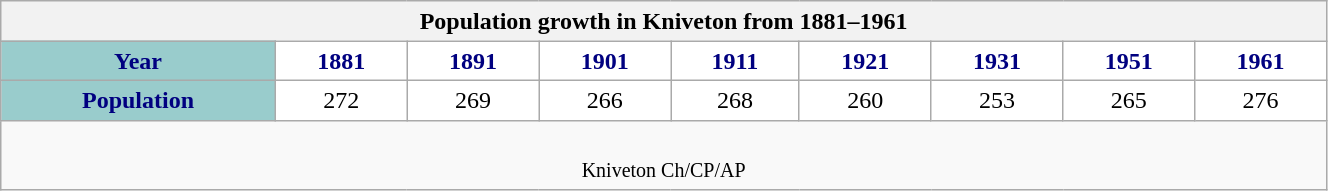<table class="wikitable" style="width:70%;border:0px;text-align:center;line-height:120%;">
<tr>
<th colspan="12" style="text-align:center;">Population growth in Kniveton from 1881–1961</th>
</tr>
<tr>
<th style="background: #99CCCC; color: #000080" height="17">Year</th>
<th style="background: #FFFFFF; color:#000080;">1881</th>
<th style="background: #FFFFFF; color:#000080;">1891</th>
<th style="background: #FFFFFF; color:#000080;">1901</th>
<th style="background: #FFFFFF; color:#000080;">1911</th>
<th style="background: #FFFFFF; color:#000080;">1921</th>
<th style="background: #FFFFFF; color:#000080;">1931</th>
<th style="background: #FFFFFF; color:#000080;">1951</th>
<th style="background: #FFFFFF; color:#000080;">1961</th>
</tr>
<tr Align="center">
<th style="background: #99CCCC; color: #000080" height="17">Population</th>
<td style="background: #FFFFFF; color: black;">272</td>
<td style="background: #FFFFFF; color: black;">269</td>
<td style="background: #FFFFFF; color: black;">266</td>
<td style="background: #FFFFFF; color: black;">268</td>
<td style="background: #FFFFFF; color: black;">260</td>
<td style="background: #FFFFFF; color: black;">253</td>
<td style="background: #FFFFFF; color: black;">265</td>
<td style="background: #FFFFFF; color: black;">276</td>
</tr>
<tr>
<td colspan="12" style="text-align:center;"><br><small>Kniveton Ch/CP/AP</small></td>
</tr>
</table>
